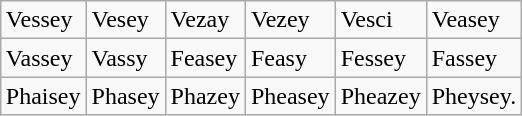<table class="wikitable" style="margin: 1em auto 1em auto;">
<tr>
<td>Vessey</td>
<td>Vesey</td>
<td>Vezay</td>
<td>Vezey</td>
<td>Vesci</td>
<td>Veasey</td>
</tr>
<tr>
<td>Vassey</td>
<td>Vassy</td>
<td>Feasey</td>
<td>Feasy</td>
<td>Fessey</td>
<td>Fassey</td>
</tr>
<tr>
<td>Phaisey</td>
<td>Phasey</td>
<td>Phazey</td>
<td>Pheasey</td>
<td>Pheazey</td>
<td>Pheysey.</td>
</tr>
</table>
